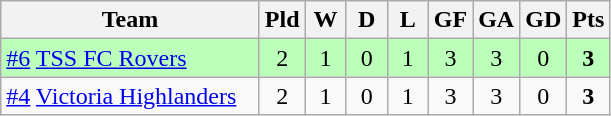<table class="wikitable" style="text-align: center;">
<tr>
<th style="width:165px;">Team</th>
<th width="20">Pld</th>
<th width="20">W</th>
<th width="20">D</th>
<th width="20">L</th>
<th width="20">GF</th>
<th width="20">GA</th>
<th width="20">GD</th>
<th width="20">Pts</th>
</tr>
<tr style="background:#bfb;">
<td style="text-align:left;"><a href='#'>#6</a> <a href='#'>TSS FC Rovers</a></td>
<td>2</td>
<td>1</td>
<td>0</td>
<td>1</td>
<td>3</td>
<td>3</td>
<td>0</td>
<td><strong>3</strong></td>
</tr>
<tr>
<td style="text-align:left;"><a href='#'>#4</a> <a href='#'>Victoria Highlanders</a></td>
<td>2</td>
<td>1</td>
<td>0</td>
<td>1</td>
<td>3</td>
<td>3</td>
<td>0</td>
<td><strong>3</strong></td>
</tr>
</table>
